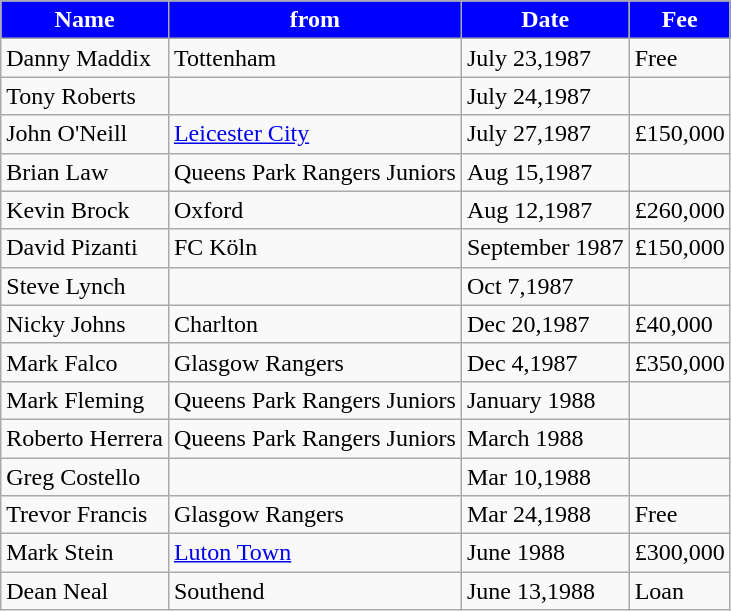<table class="wikitable">
<tr>
<th style="background:#0000FF; color:#FFFFFF; text-align:center;"><strong>Name</strong></th>
<th style="background:#0000FF; color:#FFFFFF; text-align:center;">from</th>
<th style="background:#0000FF; color:#FFFFFF; text-align:center;">Date</th>
<th style="background:#0000FF; color:#FFFFFF; text-align:center;">Fee</th>
</tr>
<tr>
<td>Danny Maddix</td>
<td>Tottenham</td>
<td>July 23,1987</td>
<td>Free</td>
</tr>
<tr>
<td>Tony Roberts</td>
<td></td>
<td>July 24,1987</td>
<td></td>
</tr>
<tr>
<td>John O'Neill</td>
<td><a href='#'>Leicester City</a></td>
<td>July 27,1987</td>
<td>£150,000</td>
</tr>
<tr>
<td>Brian Law</td>
<td>Queens Park Rangers Juniors</td>
<td>Aug 15,1987</td>
<td></td>
</tr>
<tr>
<td>Kevin Brock</td>
<td>Oxford</td>
<td>Aug 12,1987</td>
<td>£260,000</td>
</tr>
<tr>
<td>David Pizanti</td>
<td>FC Köln</td>
<td>September 1987</td>
<td>£150,000</td>
</tr>
<tr>
<td>Steve Lynch</td>
<td></td>
<td>Oct 7,1987</td>
<td></td>
</tr>
<tr>
<td>Nicky Johns</td>
<td>Charlton</td>
<td>Dec 20,1987</td>
<td>£40,000</td>
</tr>
<tr>
<td>Mark Falco</td>
<td>Glasgow Rangers</td>
<td>Dec 4,1987</td>
<td>£350,000</td>
</tr>
<tr>
<td>Mark Fleming</td>
<td>Queens Park Rangers Juniors</td>
<td>January 1988</td>
<td></td>
</tr>
<tr>
<td>Roberto Herrera</td>
<td>Queens Park Rangers Juniors</td>
<td>March 1988</td>
<td></td>
</tr>
<tr>
<td>Greg Costello</td>
<td></td>
<td>Mar 10,1988</td>
<td></td>
</tr>
<tr>
<td>Trevor Francis</td>
<td>Glasgow Rangers</td>
<td>Mar 24,1988</td>
<td>Free</td>
</tr>
<tr>
<td>Mark Stein</td>
<td><a href='#'>Luton Town</a></td>
<td>June 1988</td>
<td>£300,000</td>
</tr>
<tr>
<td>Dean Neal</td>
<td>Southend</td>
<td>June 13,1988</td>
<td>Loan</td>
</tr>
</table>
